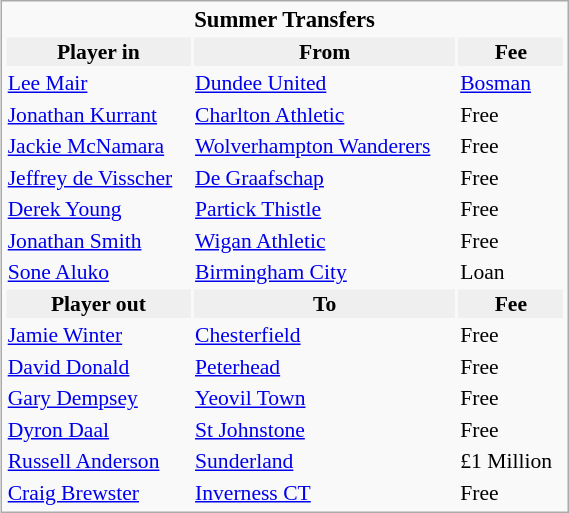<table class="infobox" style="font-size:90%; padding:1px" width=30%>
<tr>
<th colspan="3" style="text-align:center; font-size:105%">Summer Transfers</th>
</tr>
<tr bgcolor="#EFEFEF">
<th>Player in</th>
<th>From</th>
<th>Fee</th>
</tr>
<tr>
<td> <a href='#'>Lee Mair</a></td>
<td><a href='#'>Dundee United</a></td>
<td><a href='#'>Bosman</a></td>
</tr>
<tr>
<td> <a href='#'>Jonathan Kurrant</a></td>
<td><a href='#'>Charlton Athletic</a></td>
<td>Free </td>
</tr>
<tr>
<td> <a href='#'>Jackie McNamara</a></td>
<td><a href='#'>Wolverhampton Wanderers</a></td>
<td>Free </td>
</tr>
<tr>
<td> <a href='#'>Jeffrey de Visscher</a></td>
<td><a href='#'>De Graafschap</a></td>
<td>Free </td>
</tr>
<tr>
<td> <a href='#'>Derek Young</a></td>
<td><a href='#'>Partick Thistle</a></td>
<td>Free </td>
</tr>
<tr>
<td> <a href='#'>Jonathan Smith</a></td>
<td><a href='#'>Wigan Athletic</a></td>
<td>Free </td>
</tr>
<tr>
<td> <a href='#'>Sone Aluko</a></td>
<td><a href='#'>Birmingham City</a></td>
<td>Loan </td>
</tr>
<tr bgcolor="#EFEFEF">
<th>Player out</th>
<th>To</th>
<th>Fee</th>
</tr>
<tr>
<td> <a href='#'>Jamie Winter</a></td>
<td><a href='#'>Chesterfield</a></td>
<td>Free </td>
</tr>
<tr>
<td> <a href='#'>David Donald</a></td>
<td><a href='#'>Peterhead</a></td>
<td>Free</td>
</tr>
<tr>
<td> <a href='#'>Gary Dempsey</a></td>
<td><a href='#'>Yeovil Town</a></td>
<td>Free </td>
</tr>
<tr>
<td> <a href='#'>Dyron Daal</a></td>
<td><a href='#'>St Johnstone</a></td>
<td>Free </td>
</tr>
<tr>
<td> <a href='#'>Russell Anderson</a></td>
<td><a href='#'>Sunderland</a></td>
<td>£1 Million</td>
</tr>
<tr>
<td> <a href='#'>Craig Brewster</a></td>
<td><a href='#'>Inverness CT</a></td>
<td>Free</td>
</tr>
</table>
